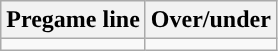<table class="wikitable">
<tr align="center">
<th>Pregame line</th>
<th>Over/under</th>
</tr>
<tr align="center">
<td></td>
<td></td>
</tr>
</table>
